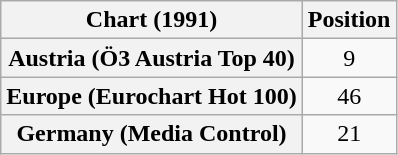<table class="wikitable sortable plainrowheaders">
<tr>
<th>Chart (1991)</th>
<th>Position</th>
</tr>
<tr>
<th scope="row">Austria (Ö3 Austria Top 40)</th>
<td align="center">9</td>
</tr>
<tr>
<th scope="row">Europe (Eurochart Hot 100)</th>
<td align="center">46</td>
</tr>
<tr>
<th scope="row">Germany (Media Control)</th>
<td align="center">21</td>
</tr>
</table>
